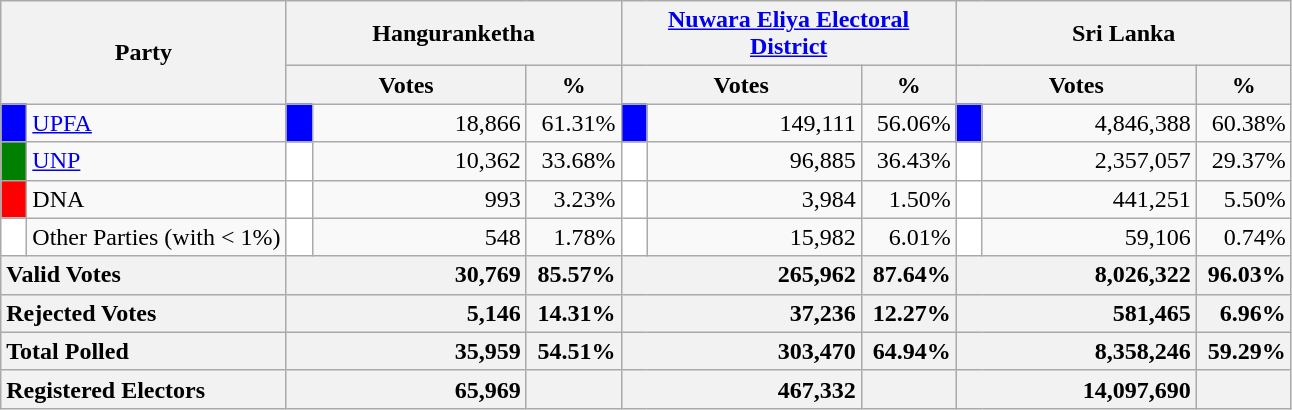<table class="wikitable">
<tr>
<th colspan="2" width="144px"rowspan="2">Party</th>
<th colspan="3" width="216px">Hanguranketha</th>
<th colspan="3" width="216px"><a href='#'>Nuwara Eliya Electoral District</a></th>
<th colspan="3" width="216px">Sri Lanka</th>
</tr>
<tr>
<th colspan="2" width="144px">Votes</th>
<th>%</th>
<th colspan="2" width="144px">Votes</th>
<th>%</th>
<th colspan="2" width="144px">Votes</th>
<th>%</th>
</tr>
<tr>
<td style="background-color:blue;" width="10px"></td>
<td style="text-align:left;"><a href='#'>UPFA</a></td>
<td style="background-color:blue;" width="10px"></td>
<td style="text-align:right;">18,866</td>
<td style="text-align:right;">61.31%</td>
<td style="background-color:blue;" width="10px"></td>
<td style="text-align:right;">149,111</td>
<td style="text-align:right;">56.06%</td>
<td style="background-color:blue;" width="10px"></td>
<td style="text-align:right;">4,846,388</td>
<td style="text-align:right;">60.38%</td>
</tr>
<tr>
<td style="background-color:green;" width="10px"></td>
<td style="text-align:left;"><a href='#'>UNP</a></td>
<td style="background-color:white;" width="10px"></td>
<td style="text-align:right;">10,362</td>
<td style="text-align:right;">33.68%</td>
<td style="background-color:white;" width="10px"></td>
<td style="text-align:right;">96,885</td>
<td style="text-align:right;">36.43%</td>
<td style="background-color:white;" width="10px"></td>
<td style="text-align:right;">2,357,057</td>
<td style="text-align:right;">29.37%</td>
</tr>
<tr>
<td style="background-color:red;" width="10px"></td>
<td style="text-align:left;">DNA</td>
<td style="background-color:white;" width="10px"></td>
<td style="text-align:right;">993</td>
<td style="text-align:right;">3.23%</td>
<td style="background-color:white;" width="10px"></td>
<td style="text-align:right;">3,984</td>
<td style="text-align:right;">1.50%</td>
<td style="background-color:white;" width="10px"></td>
<td style="text-align:right;">441,251</td>
<td style="text-align:right;">5.50%</td>
</tr>
<tr>
<td style="background-color:white;" width="10px"></td>
<td style="text-align:left;">Other Parties (with < 1%)</td>
<td style="background-color:white;" width="10px"></td>
<td style="text-align:right;">548</td>
<td style="text-align:right;">1.78%</td>
<td style="background-color:white;" width="10px"></td>
<td style="text-align:right;">15,982</td>
<td style="text-align:right;">6.01%</td>
<td style="background-color:white;" width="10px"></td>
<td style="text-align:right;">59,106</td>
<td style="text-align:right;">0.74%</td>
</tr>
<tr>
<th colspan="2" width="144px"style="text-align:left;">Valid Votes</th>
<th style="text-align:right;"colspan="2" width="144px">30,769</th>
<th style="text-align:right;">85.57%</th>
<th style="text-align:right;"colspan="2" width="144px">265,962</th>
<th style="text-align:right;">87.64%</th>
<th style="text-align:right;"colspan="2" width="144px">8,026,322</th>
<th style="text-align:right;">96.03%</th>
</tr>
<tr>
<th colspan="2" width="144px"style="text-align:left;">Rejected Votes</th>
<th style="text-align:right;"colspan="2" width="144px">5,146</th>
<th style="text-align:right;">14.31%</th>
<th style="text-align:right;"colspan="2" width="144px">37,236</th>
<th style="text-align:right;">12.27%</th>
<th style="text-align:right;"colspan="2" width="144px">581,465</th>
<th style="text-align:right;">6.96%</th>
</tr>
<tr>
<th colspan="2" width="144px"style="text-align:left;">Total Polled</th>
<th style="text-align:right;"colspan="2" width="144px">35,959</th>
<th style="text-align:right;">54.51%</th>
<th style="text-align:right;"colspan="2" width="144px">303,470</th>
<th style="text-align:right;">64.94%</th>
<th style="text-align:right;"colspan="2" width="144px">8,358,246</th>
<th style="text-align:right;">59.29%</th>
</tr>
<tr>
<th colspan="2" width="144px"style="text-align:left;">Registered Electors</th>
<th style="text-align:right;"colspan="2" width="144px">65,969</th>
<th></th>
<th style="text-align:right;"colspan="2" width="144px">467,332</th>
<th></th>
<th style="text-align:right;"colspan="2" width="144px">14,097,690</th>
<th></th>
</tr>
</table>
